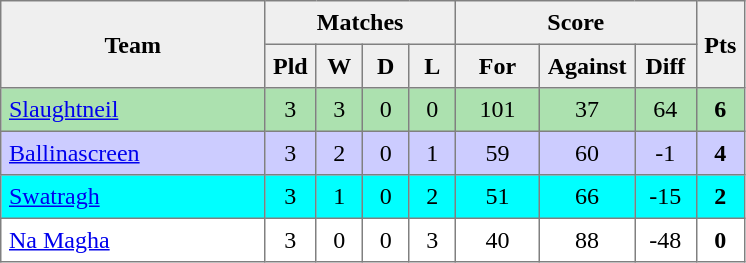<table style=border-collapse:collapse border=1 cellspacing=0 cellpadding=5>
<tr align=center bgcolor=#efefef>
<th rowspan=2 width=165>Team</th>
<th colspan=4>Matches</th>
<th colspan=3>Score</th>
<th rowspan=2width=20>Pts</th>
</tr>
<tr align=center bgcolor=#efefef>
<th width=20>Pld</th>
<th width=20>W</th>
<th width=20>D</th>
<th width=20>L</th>
<th width=45>For</th>
<th width=45>Against</th>
<th width=30>Diff</th>
</tr>
<tr align=center style="background:#ACE1AF;">
<td style="text-align:left;"><a href='#'>Slaughtneil</a></td>
<td>3</td>
<td>3</td>
<td>0</td>
<td>0</td>
<td>101</td>
<td>37</td>
<td>64</td>
<td><strong>6</strong></td>
</tr>
<tr align=center style="background:#ccccff;">
<td style="text-align:left;"><a href='#'>Ballinascreen</a></td>
<td>3</td>
<td>2</td>
<td>0</td>
<td>1</td>
<td>59</td>
<td>60</td>
<td>-1</td>
<td><strong>4</strong></td>
</tr>
<tr align=center style="background:#00FFFF;">
<td style="text-align:left;"><a href='#'>Swatragh</a></td>
<td>3</td>
<td>1</td>
<td>0</td>
<td>2</td>
<td>51</td>
<td>66</td>
<td>-15</td>
<td><strong>2</strong></td>
</tr>
<tr align=center>
<td style="text-align:left;"><a href='#'>Na Magha</a></td>
<td>3</td>
<td>0</td>
<td>0</td>
<td>3</td>
<td>40</td>
<td>88</td>
<td>-48</td>
<td><strong>0</strong></td>
</tr>
</table>
